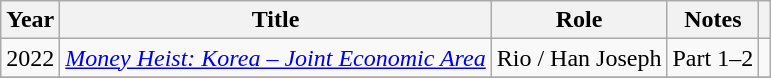<table class="wikitable plainrowheaders">
<tr>
<th scope="col">Year</th>
<th scope="col">Title</th>
<th scope="col">Role</th>
<th scope="col">Notes</th>
<th scope="col" class="unsortable"></th>
</tr>
<tr>
<td>2022</td>
<td><em><a href='#'>Money Heist: Korea – Joint Economic Area</a></em></td>
<td>Rio / Han Joseph</td>
<td>Part 1–2</td>
<td></td>
</tr>
<tr>
</tr>
</table>
